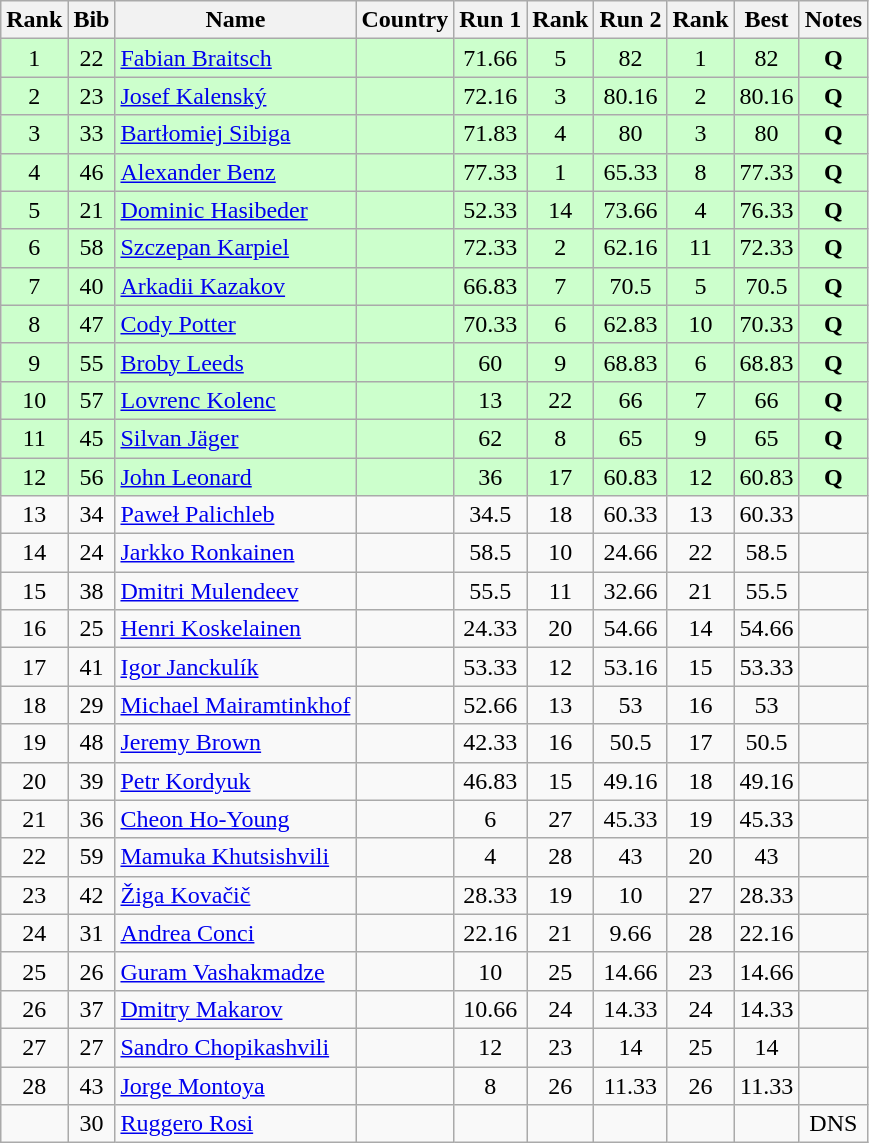<table class="wikitable sortable" style="text-align:center">
<tr>
<th>Rank</th>
<th>Bib</th>
<th>Name</th>
<th>Country</th>
<th>Run 1</th>
<th>Rank</th>
<th>Run 2</th>
<th>Rank</th>
<th>Best</th>
<th>Notes</th>
</tr>
<tr bgcolor=ccffcc>
<td>1</td>
<td>22</td>
<td align=left><a href='#'>Fabian Braitsch</a></td>
<td align=left></td>
<td>71.66</td>
<td>5</td>
<td>82</td>
<td>1</td>
<td>82</td>
<td><strong>Q</strong></td>
</tr>
<tr bgcolor=ccffcc>
<td>2</td>
<td>23</td>
<td align=left><a href='#'>Josef Kalenský</a></td>
<td align=left></td>
<td>72.16</td>
<td>3</td>
<td>80.16</td>
<td>2</td>
<td>80.16</td>
<td><strong>Q</strong></td>
</tr>
<tr bgcolor=ccffcc>
<td>3</td>
<td>33</td>
<td align=left><a href='#'>Bartłomiej Sibiga</a></td>
<td align=left></td>
<td>71.83</td>
<td>4</td>
<td>80</td>
<td>3</td>
<td>80</td>
<td><strong>Q</strong></td>
</tr>
<tr bgcolor=ccffcc>
<td>4</td>
<td>46</td>
<td align=left><a href='#'>Alexander Benz</a></td>
<td align=left></td>
<td>77.33</td>
<td>1</td>
<td>65.33</td>
<td>8</td>
<td>77.33</td>
<td><strong>Q</strong></td>
</tr>
<tr bgcolor=ccffcc>
<td>5</td>
<td>21</td>
<td align=left><a href='#'>Dominic Hasibeder</a></td>
<td align=left></td>
<td>52.33</td>
<td>14</td>
<td>73.66</td>
<td>4</td>
<td>76.33</td>
<td><strong>Q</strong></td>
</tr>
<tr bgcolor=ccffcc>
<td>6</td>
<td>58</td>
<td align=left><a href='#'>Szczepan Karpiel</a></td>
<td align=left></td>
<td>72.33</td>
<td>2</td>
<td>62.16</td>
<td>11</td>
<td>72.33</td>
<td><strong>Q</strong></td>
</tr>
<tr bgcolor=ccffcc>
<td>7</td>
<td>40</td>
<td align=left><a href='#'>Arkadii Kazakov</a></td>
<td align=left></td>
<td>66.83</td>
<td>7</td>
<td>70.5</td>
<td>5</td>
<td>70.5</td>
<td><strong>Q</strong></td>
</tr>
<tr bgcolor=ccffcc>
<td>8</td>
<td>47</td>
<td align=left><a href='#'>Cody Potter</a></td>
<td align=left></td>
<td>70.33</td>
<td>6</td>
<td>62.83</td>
<td>10</td>
<td>70.33</td>
<td><strong>Q</strong></td>
</tr>
<tr bgcolor=ccffcc>
<td>9</td>
<td>55</td>
<td align=left><a href='#'>Broby Leeds</a></td>
<td align=left></td>
<td>60</td>
<td>9</td>
<td>68.83</td>
<td>6</td>
<td>68.83</td>
<td><strong>Q</strong></td>
</tr>
<tr bgcolor=ccffcc>
<td>10</td>
<td>57</td>
<td align=left><a href='#'>Lovrenc Kolenc</a></td>
<td align=left></td>
<td>13</td>
<td>22</td>
<td>66</td>
<td>7</td>
<td>66</td>
<td><strong>Q</strong></td>
</tr>
<tr bgcolor=ccffcc>
<td>11</td>
<td>45</td>
<td align=left><a href='#'>Silvan Jäger</a></td>
<td align=left></td>
<td>62</td>
<td>8</td>
<td>65</td>
<td>9</td>
<td>65</td>
<td><strong>Q</strong></td>
</tr>
<tr bgcolor=ccffcc>
<td>12</td>
<td>56</td>
<td align=left><a href='#'>John Leonard</a></td>
<td align=left></td>
<td>36</td>
<td>17</td>
<td>60.83</td>
<td>12</td>
<td>60.83</td>
<td><strong>Q</strong></td>
</tr>
<tr>
<td>13</td>
<td>34</td>
<td align=left><a href='#'>Paweł Palichleb</a></td>
<td align=left></td>
<td>34.5</td>
<td>18</td>
<td>60.33</td>
<td>13</td>
<td>60.33</td>
<td></td>
</tr>
<tr>
<td>14</td>
<td>24</td>
<td align=left><a href='#'>Jarkko Ronkainen</a></td>
<td align=left></td>
<td>58.5</td>
<td>10</td>
<td>24.66</td>
<td>22</td>
<td>58.5</td>
<td></td>
</tr>
<tr>
<td>15</td>
<td>38</td>
<td align=left><a href='#'>Dmitri Mulendeev</a></td>
<td align=left></td>
<td>55.5</td>
<td>11</td>
<td>32.66</td>
<td>21</td>
<td>55.5</td>
<td></td>
</tr>
<tr>
<td>16</td>
<td>25</td>
<td align=left><a href='#'>Henri Koskelainen</a></td>
<td align=left></td>
<td>24.33</td>
<td>20</td>
<td>54.66</td>
<td>14</td>
<td>54.66</td>
<td></td>
</tr>
<tr>
<td>17</td>
<td>41</td>
<td align=left><a href='#'>Igor Janckulík</a></td>
<td align=left></td>
<td>53.33</td>
<td>12</td>
<td>53.16</td>
<td>15</td>
<td>53.33</td>
<td></td>
</tr>
<tr>
<td>18</td>
<td>29</td>
<td align=left><a href='#'>Michael Mairamtinkhof</a></td>
<td align=left></td>
<td>52.66</td>
<td>13</td>
<td>53</td>
<td>16</td>
<td>53</td>
<td></td>
</tr>
<tr>
<td>19</td>
<td>48</td>
<td align=left><a href='#'>Jeremy Brown</a></td>
<td align=left></td>
<td>42.33</td>
<td>16</td>
<td>50.5</td>
<td>17</td>
<td>50.5</td>
<td></td>
</tr>
<tr>
<td>20</td>
<td>39</td>
<td align=left><a href='#'>Petr Kordyuk</a></td>
<td align=left></td>
<td>46.83</td>
<td>15</td>
<td>49.16</td>
<td>18</td>
<td>49.16</td>
<td></td>
</tr>
<tr>
<td>21</td>
<td>36</td>
<td align=left><a href='#'>Cheon Ho-Young</a></td>
<td align=left></td>
<td>6</td>
<td>27</td>
<td>45.33</td>
<td>19</td>
<td>45.33</td>
<td></td>
</tr>
<tr>
<td>22</td>
<td>59</td>
<td align=left><a href='#'>Mamuka Khutsishvili</a></td>
<td align=left></td>
<td>4</td>
<td>28</td>
<td>43</td>
<td>20</td>
<td>43</td>
<td></td>
</tr>
<tr>
<td>23</td>
<td>42</td>
<td align=left><a href='#'>Žiga Kovačič</a></td>
<td align=left></td>
<td>28.33</td>
<td>19</td>
<td>10</td>
<td>27</td>
<td>28.33</td>
<td></td>
</tr>
<tr>
<td>24</td>
<td>31</td>
<td align=left><a href='#'>Andrea Conci</a></td>
<td align=left></td>
<td>22.16</td>
<td>21</td>
<td>9.66</td>
<td>28</td>
<td>22.16</td>
<td></td>
</tr>
<tr>
<td>25</td>
<td>26</td>
<td align=left><a href='#'>Guram Vashakmadze</a></td>
<td align=left></td>
<td>10</td>
<td>25</td>
<td>14.66</td>
<td>23</td>
<td>14.66</td>
<td></td>
</tr>
<tr>
<td>26</td>
<td>37</td>
<td align=left><a href='#'>Dmitry Makarov</a></td>
<td align=left></td>
<td>10.66</td>
<td>24</td>
<td>14.33</td>
<td>24</td>
<td>14.33</td>
<td></td>
</tr>
<tr>
<td>27</td>
<td>27</td>
<td align=left><a href='#'>Sandro Chopikashvili</a></td>
<td align=left></td>
<td>12</td>
<td>23</td>
<td>14</td>
<td>25</td>
<td>14</td>
<td></td>
</tr>
<tr>
<td>28</td>
<td>43</td>
<td align=left><a href='#'>Jorge Montoya</a></td>
<td align=left></td>
<td>8</td>
<td>26</td>
<td>11.33</td>
<td>26</td>
<td>11.33</td>
<td></td>
</tr>
<tr>
<td></td>
<td>30</td>
<td align=left><a href='#'>Ruggero Rosi</a></td>
<td align=left></td>
<td></td>
<td></td>
<td></td>
<td></td>
<td></td>
<td>DNS</td>
</tr>
</table>
